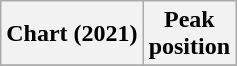<table class="wikitable plainrowheaders">
<tr>
<th>Chart (2021)</th>
<th>Peak<br>position</th>
</tr>
<tr>
</tr>
</table>
